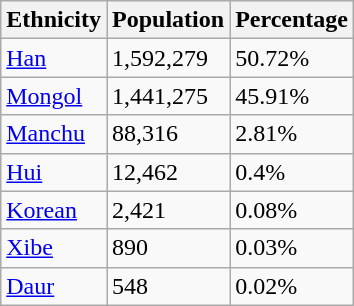<table class="wikitable sortable">
<tr class="hintergrundfarbe5">
<th>Ethnicity</th>
<th>Population</th>
<th>Percentage</th>
</tr>
<tr>
<td><a href='#'>Han</a></td>
<td>1,592,279</td>
<td>50.72%</td>
</tr>
<tr>
<td><a href='#'>Mongol</a></td>
<td>1,441,275</td>
<td>45.91%</td>
</tr>
<tr>
<td><a href='#'>Manchu</a></td>
<td>88,316</td>
<td>2.81%</td>
</tr>
<tr>
<td><a href='#'>Hui</a></td>
<td>12,462</td>
<td>0.4%</td>
</tr>
<tr>
<td><a href='#'>Korean</a></td>
<td>2,421</td>
<td>0.08%</td>
</tr>
<tr>
<td><a href='#'>Xibe</a></td>
<td>890</td>
<td>0.03%</td>
</tr>
<tr>
<td><a href='#'>Daur</a></td>
<td>548</td>
<td>0.02%</td>
</tr>
</table>
